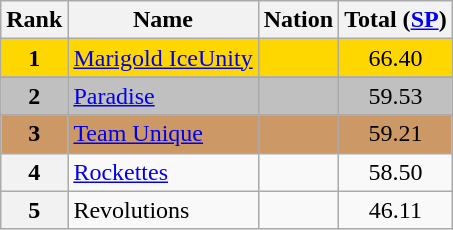<table class="wikitable sortable">
<tr>
<th>Rank</th>
<th>Name</th>
<th>Nation</th>
<th>Total (<a href='#'>SP</a>)</th>
</tr>
<tr bgcolor="gold">
<td align="center"><strong>1</strong></td>
<td><a href='#'>Marigold IceUnity</a></td>
<td></td>
<td align="center">66.40</td>
</tr>
<tr>
</tr>
<tr bgcolor="silver">
<td align="center"><strong>2</strong></td>
<td><a href='#'>Paradise</a></td>
<td></td>
<td align="center">59.53</td>
</tr>
<tr>
</tr>
<tr bgcolor="cc9966">
<td align="center"><strong>3</strong></td>
<td><a href='#'>Team Unique</a></td>
<td></td>
<td align="center">59.21</td>
</tr>
<tr>
<th>4</th>
<td><a href='#'>Rockettes</a></td>
<td></td>
<td align="center">58.50</td>
</tr>
<tr>
<th>5</th>
<td>Revolutions</td>
<td></td>
<td align="center">46.11</td>
</tr>
</table>
